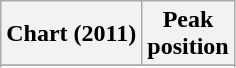<table class="wikitable sortable plainrowheaders">
<tr>
<th scope="col">Chart (2011)</th>
<th scope="col">Peak<br>position</th>
</tr>
<tr>
</tr>
<tr>
</tr>
</table>
